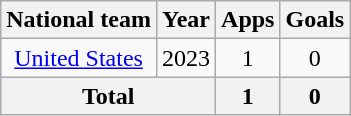<table class="wikitable" style="text-align:center">
<tr>
<th>National team</th>
<th>Year</th>
<th>Apps</th>
<th>Goals</th>
</tr>
<tr>
<td rowspan="1"><a href='#'>United States</a></td>
<td>2023</td>
<td>1</td>
<td>0</td>
</tr>
<tr>
<th colspan="2">Total</th>
<th>1</th>
<th>0</th>
</tr>
</table>
